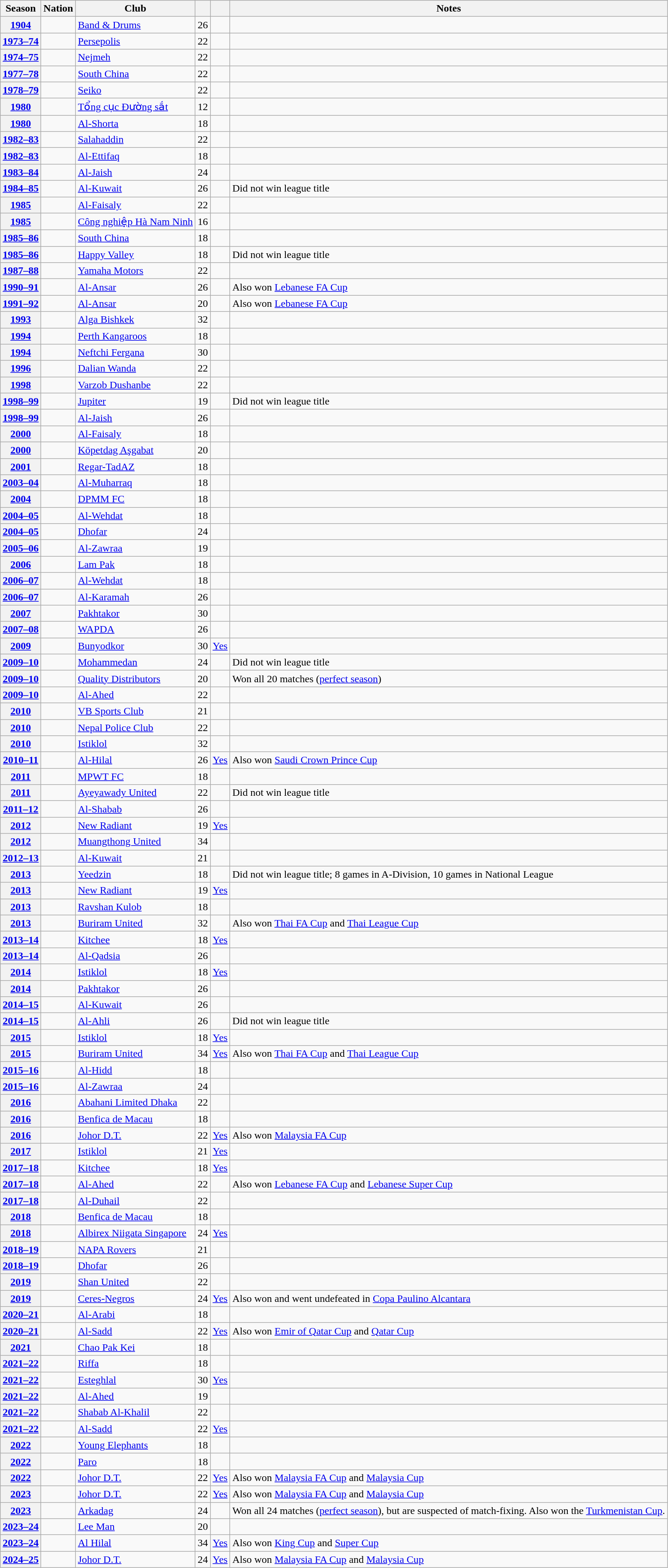<table class="wikitable sortable plainrowheaders" style="text-align: center;">
<tr>
<th scope="col">Season</th>
<th scope="col">Nation</th>
<th scope="col">Club</th>
<th scope="col"></th>
<th scope="col"></th>
<th scope="col">Notes</th>
</tr>
<tr>
<th scope="row"><a href='#'>1904</a></th>
<td align="left"></td>
<td align="left"><a href='#'>Band & Drums</a></td>
<td>26</td>
<td></td>
<td align="left"></td>
</tr>
<tr>
<th scope="row"><a href='#'>1973–74</a></th>
<td align="left"></td>
<td align="left"><a href='#'>Persepolis</a></td>
<td>22</td>
<td></td>
<td align="left"></td>
</tr>
<tr>
<th scope="row"><a href='#'>1974–75</a></th>
<td align="left"></td>
<td align="left"><a href='#'>Nejmeh</a></td>
<td>22</td>
<td></td>
<td align="left"></td>
</tr>
<tr>
<th scope="row"><a href='#'>1977–78</a></th>
<td align="left"></td>
<td align="left"><a href='#'>South China</a></td>
<td>22</td>
<td></td>
<td align="left"></td>
</tr>
<tr>
<th scope="row"><a href='#'>1978–79</a></th>
<td align="left"></td>
<td align="left"><a href='#'>Seiko</a></td>
<td>22</td>
<td></td>
<td align="left"></td>
</tr>
<tr>
<th scope="row"><a href='#'>1980</a></th>
<td align="left"></td>
<td align="left"><a href='#'>Tổng cục Đường sắt</a></td>
<td>12</td>
<td></td>
<td align="left"></td>
</tr>
<tr>
<th scope="row"><a href='#'>1980</a></th>
<td align="left"></td>
<td align="left"><a href='#'>Al-Shorta</a></td>
<td>18</td>
<td></td>
<td align="left"></td>
</tr>
<tr>
<th scope="row"><a href='#'>1982–83</a></th>
<td align="left"></td>
<td align="left"><a href='#'>Salahaddin</a></td>
<td>22</td>
<td></td>
<td align="left"></td>
</tr>
<tr>
<th scope="row"><a href='#'>1982–83</a></th>
<td align="left"></td>
<td align="left"><a href='#'>Al-Ettifaq</a></td>
<td>18</td>
<td></td>
<td align="left"></td>
</tr>
<tr>
<th scope="row"><a href='#'>1983–84</a></th>
<td align="left"></td>
<td align="left"><a href='#'>Al-Jaish</a></td>
<td>24</td>
<td></td>
<td align="left"></td>
</tr>
<tr>
<th scope="row"><a href='#'>1984–85</a></th>
<td align="left"></td>
<td align="left"><a href='#'>Al-Kuwait</a></td>
<td>26</td>
<td></td>
<td align="left">Did not win league title</td>
</tr>
<tr>
<th scope="row"><a href='#'>1985</a></th>
<td align="left"></td>
<td align="left"><a href='#'>Al-Faisaly</a></td>
<td>22</td>
<td></td>
<td align="left"></td>
</tr>
<tr>
<th scope="row"><a href='#'>1985</a></th>
<td align="left"></td>
<td align="left"><a href='#'>Công nghiệp Hà Nam Ninh</a></td>
<td>16</td>
<td></td>
<td align="left"></td>
</tr>
<tr>
<th scope="row"><a href='#'>1985–86</a></th>
<td align="left"></td>
<td align="left"><a href='#'>South China</a></td>
<td>18</td>
<td></td>
<td align="left"></td>
</tr>
<tr>
<th scope="row"><a href='#'>1985–86</a></th>
<td align="left"></td>
<td align="left"><a href='#'>Happy Valley</a></td>
<td>18</td>
<td></td>
<td align="left">Did not win league title</td>
</tr>
<tr>
<th scope="row"><a href='#'>1987–88</a></th>
<td align="left"></td>
<td align="left"><a href='#'>Yamaha Motors</a></td>
<td>22</td>
<td></td>
<td align="left"></td>
</tr>
<tr>
<th scope="row"><a href='#'>1990–91</a></th>
<td align="left"></td>
<td align="left"><a href='#'>Al-Ansar</a></td>
<td>26</td>
<td></td>
<td align="left">Also won <a href='#'>Lebanese FA Cup</a></td>
</tr>
<tr>
<th scope="row"><a href='#'>1991–92</a></th>
<td align="left"></td>
<td align="left"><a href='#'>Al-Ansar</a></td>
<td>20</td>
<td></td>
<td align="left">Also won <a href='#'>Lebanese FA Cup</a></td>
</tr>
<tr>
<th scope="row"><a href='#'>1993</a></th>
<td align="left"></td>
<td align="left"><a href='#'>Alga Bishkek</a></td>
<td>32</td>
<td></td>
<td align="left"></td>
</tr>
<tr>
<th scope="row"><a href='#'>1994</a></th>
<td align="left"></td>
<td align="left"><a href='#'>Perth Kangaroos</a></td>
<td>18</td>
<td></td>
<td align="left"></td>
</tr>
<tr>
<th scope="row"><a href='#'>1994</a></th>
<td align="left"></td>
<td align="left"><a href='#'>Neftchi Fergana</a></td>
<td>30</td>
<td></td>
<td align="left"></td>
</tr>
<tr>
<th scope="row"><a href='#'>1996</a></th>
<td align="left"></td>
<td align="left"><a href='#'>Dalian Wanda</a></td>
<td>22</td>
<td></td>
<td align="left"></td>
</tr>
<tr>
<th scope="row"><a href='#'>1998</a></th>
<td align="left"></td>
<td align="left"><a href='#'>Varzob Dushanbe</a></td>
<td>22</td>
<td></td>
<td align="left"></td>
</tr>
<tr>
<th scope="row"><a href='#'>1998–99</a></th>
<td align="left"></td>
<td align="left"><a href='#'>Jupiter</a></td>
<td>19</td>
<td></td>
<td align="left">Did not win league title</td>
</tr>
<tr>
<th scope="row"><a href='#'>1998–99</a></th>
<td align="left"></td>
<td align="left"><a href='#'>Al-Jaish</a></td>
<td>26</td>
<td></td>
<td align="left"></td>
</tr>
<tr>
<th scope="row"><a href='#'>2000</a></th>
<td align="left"></td>
<td align="left"><a href='#'>Al-Faisaly</a></td>
<td>18</td>
<td></td>
<td align="left"></td>
</tr>
<tr>
<th scope="row"><a href='#'>2000</a></th>
<td align="left"></td>
<td align="left"><a href='#'>Köpetdag Aşgabat</a></td>
<td>20</td>
<td></td>
<td align="left"></td>
</tr>
<tr>
<th scope="row"><a href='#'>2001</a></th>
<td align="left"></td>
<td align="left"><a href='#'>Regar-TadAZ</a></td>
<td>18</td>
<td></td>
<td align="left"></td>
</tr>
<tr>
<th scope="row"><a href='#'>2003–04</a></th>
<td align="left"></td>
<td align="left"><a href='#'>Al-Muharraq</a></td>
<td>18</td>
<td></td>
<td align="left"></td>
</tr>
<tr>
<th scope="row"><a href='#'>2004</a></th>
<td align="left"></td>
<td align="left"><a href='#'>DPMM FC</a></td>
<td>18</td>
<td></td>
<td align="left"></td>
</tr>
<tr>
<th scope="row"><a href='#'>2004–05</a></th>
<td align="left"></td>
<td align="left"><a href='#'>Al-Wehdat</a></td>
<td>18</td>
<td></td>
<td align="left"></td>
</tr>
<tr>
<th scope="row"><a href='#'>2004–05</a></th>
<td align="left"></td>
<td align="left"><a href='#'>Dhofar</a></td>
<td>24</td>
<td></td>
<td align="left"></td>
</tr>
<tr>
<th scope="row"><a href='#'>2005–06</a></th>
<td align="left"></td>
<td align="left"><a href='#'>Al-Zawraa</a></td>
<td>19</td>
<td></td>
<td align="left"></td>
</tr>
<tr>
<th scope="row"><a href='#'>2006</a></th>
<td align="left"></td>
<td align="left"><a href='#'>Lam Pak</a></td>
<td>18</td>
<td></td>
<td align="left"></td>
</tr>
<tr>
<th scope="row"><a href='#'>2006–07</a></th>
<td align="left"></td>
<td align="left"><a href='#'>Al-Wehdat</a></td>
<td>18</td>
<td></td>
<td align="left"></td>
</tr>
<tr>
<th scope="row"><a href='#'>2006–07</a></th>
<td align="left"></td>
<td align="left"><a href='#'>Al-Karamah</a></td>
<td>26</td>
<td></td>
<td align="left"></td>
</tr>
<tr>
<th scope="row"><a href='#'>2007</a></th>
<td align="left"></td>
<td align="left"><a href='#'>Pakhtakor</a></td>
<td>30</td>
<td></td>
<td align="left"></td>
</tr>
<tr>
<th scope="row"><a href='#'>2007–08</a></th>
<td align="left"></td>
<td align="left"><a href='#'>WAPDA</a></td>
<td>26</td>
<td></td>
<td align="left"></td>
</tr>
<tr>
<th scope="row"><a href='#'>2009</a></th>
<td align="left"></td>
<td align="left"><a href='#'>Bunyodkor</a></td>
<td>30</td>
<td><a href='#'>Yes</a></td>
<td align="left"></td>
</tr>
<tr>
<th scope="row"><a href='#'>2009–10</a></th>
<td align="left"></td>
<td align="left"><a href='#'>Mohammedan</a></td>
<td>24</td>
<td></td>
<td align="left">Did not win league title</td>
</tr>
<tr>
<th scope="row"><a href='#'>2009–10</a></th>
<td align="left"></td>
<td align="left"><a href='#'>Quality Distributors</a></td>
<td>20</td>
<td></td>
<td align="left">Won all 20 matches (<a href='#'>perfect season</a>)</td>
</tr>
<tr>
<th scope="row"><a href='#'>2009–10</a></th>
<td align="left"></td>
<td align="left"><a href='#'>Al-Ahed</a></td>
<td>22</td>
<td></td>
<td align="left"></td>
</tr>
<tr>
<th scope="row"><a href='#'>2010</a></th>
<td align="left"></td>
<td align="left"><a href='#'>VB Sports Club</a></td>
<td>21</td>
<td></td>
<td align="left"></td>
</tr>
<tr>
<th scope="row"><a href='#'>2010</a></th>
<td align="left"></td>
<td align="left"><a href='#'>Nepal Police Club</a></td>
<td>22</td>
<td></td>
<td align="left"></td>
</tr>
<tr>
<th scope="row"><a href='#'>2010</a></th>
<td align="left"></td>
<td align="left"><a href='#'>Istiklol</a></td>
<td>32</td>
<td></td>
<td align="left"></td>
</tr>
<tr>
<th scope="row"><a href='#'>2010–11</a></th>
<td align="left"></td>
<td align="left"><a href='#'>Al-Hilal</a></td>
<td>26</td>
<td><a href='#'>Yes</a></td>
<td align="left">Also won <a href='#'>Saudi Crown Prince Cup</a></td>
</tr>
<tr>
<th scope="row"><a href='#'>2011</a></th>
<td align="left"></td>
<td align="left"><a href='#'>MPWT FC</a></td>
<td>18</td>
<td></td>
<td align="left"></td>
</tr>
<tr>
<th scope="row"><a href='#'>2011</a></th>
<td align="left"></td>
<td align="left"><a href='#'>Ayeyawady United</a></td>
<td>22</td>
<td></td>
<td align="left">Did not win league title</td>
</tr>
<tr>
<th scope="row"><a href='#'>2011–12</a></th>
<td align="left"></td>
<td align="left"><a href='#'>Al-Shabab</a></td>
<td>26</td>
<td></td>
<td align="left"></td>
</tr>
<tr>
<th scope="row"><a href='#'>2012</a></th>
<td align="left"></td>
<td align="left"><a href='#'>New Radiant</a></td>
<td>19</td>
<td><a href='#'>Yes</a></td>
<td align="left"></td>
</tr>
<tr>
<th scope="row"><a href='#'>2012</a></th>
<td align="left"></td>
<td align="left"><a href='#'>Muangthong United</a></td>
<td>34</td>
<td></td>
<td align="left"></td>
</tr>
<tr>
<th scope="row"><a href='#'>2012–13</a></th>
<td align="left"></td>
<td align="left"><a href='#'>Al-Kuwait</a></td>
<td>21</td>
<td></td>
<td align="left"></td>
</tr>
<tr>
<th scope="row"><a href='#'>2013</a></th>
<td align="left"></td>
<td align="left"><a href='#'>Yeedzin</a></td>
<td>18</td>
<td></td>
<td align="left">Did not win league title; 8 games in A-Division, 10 games in National League</td>
</tr>
<tr>
<th scope="row"><a href='#'>2013</a></th>
<td align="left"></td>
<td align="left"><a href='#'>New Radiant</a></td>
<td>19</td>
<td><a href='#'>Yes</a></td>
<td align="left"></td>
</tr>
<tr>
<th scope="row"><a href='#'>2013</a></th>
<td align="left"></td>
<td align="left"><a href='#'>Ravshan Kulob</a></td>
<td>18</td>
<td></td>
<td align="left"></td>
</tr>
<tr>
<th scope="row"><a href='#'>2013</a></th>
<td align="left"></td>
<td align="left"><a href='#'>Buriram United</a></td>
<td>32</td>
<td></td>
<td align="left">Also won <a href='#'>Thai FA Cup</a> and <a href='#'>Thai League Cup</a></td>
</tr>
<tr>
<th scope="row"><a href='#'>2013–14</a></th>
<td align="left"></td>
<td align="left"><a href='#'>Kitchee</a></td>
<td>18</td>
<td><a href='#'>Yes</a></td>
<td align="left"></td>
</tr>
<tr>
<th scope="row"><a href='#'>2013–14</a></th>
<td align="left"></td>
<td align="left"><a href='#'>Al-Qadsia</a></td>
<td>26</td>
<td></td>
<td align="left"></td>
</tr>
<tr>
<th scope="row"><a href='#'>2014</a></th>
<td align="left"></td>
<td align="left"><a href='#'>Istiklol</a></td>
<td>18</td>
<td><a href='#'>Yes</a></td>
<td align="left"></td>
</tr>
<tr>
<th scope="row"><a href='#'>2014</a></th>
<td align="left"></td>
<td align="left"><a href='#'>Pakhtakor</a></td>
<td>26</td>
<td></td>
<td align="left"></td>
</tr>
<tr>
<th scope="row"><a href='#'>2014–15</a></th>
<td align="left"></td>
<td align="left"><a href='#'>Al-Kuwait</a></td>
<td>26</td>
<td></td>
<td align="left"></td>
</tr>
<tr>
<th scope="row"><a href='#'>2014–15</a></th>
<td align="left"></td>
<td align="left"><a href='#'>Al-Ahli</a></td>
<td>26</td>
<td></td>
<td align="left">Did not win league title</td>
</tr>
<tr>
<th scope="row"><a href='#'>2015</a></th>
<td align="left"></td>
<td align="left"><a href='#'>Istiklol</a></td>
<td>18</td>
<td><a href='#'>Yes</a></td>
<td align="left"></td>
</tr>
<tr>
<th scope="row"><a href='#'>2015</a></th>
<td align="left"></td>
<td align="left"><a href='#'>Buriram United</a></td>
<td>34</td>
<td><a href='#'>Yes</a></td>
<td align="left">Also won <a href='#'>Thai FA Cup</a> and <a href='#'>Thai League Cup</a></td>
</tr>
<tr>
<th scope="row"><a href='#'>2015–16</a></th>
<td align="left"></td>
<td align="left"><a href='#'>Al-Hidd</a></td>
<td>18</td>
<td></td>
<td align="left"></td>
</tr>
<tr>
<th scope="row"><a href='#'>2015–16</a></th>
<td align="left"></td>
<td align="left"><a href='#'>Al-Zawraa</a></td>
<td>24</td>
<td></td>
<td align="left"></td>
</tr>
<tr>
<th scope="row"><a href='#'>2016</a></th>
<td align="left"></td>
<td align="left"><a href='#'>Abahani Limited Dhaka</a></td>
<td>22</td>
<td></td>
<td align="left"></td>
</tr>
<tr>
<th scope="row"><a href='#'>2016</a></th>
<td align="left"></td>
<td align="left"><a href='#'>Benfica de Macau</a></td>
<td>18</td>
<td></td>
<td align="left"></td>
</tr>
<tr>
<th scope="row"><a href='#'>2016</a></th>
<td align="left"></td>
<td align="left"><a href='#'>Johor D.T.</a></td>
<td>22</td>
<td><a href='#'>Yes</a></td>
<td align="left">Also won <a href='#'>Malaysia FA Cup</a></td>
</tr>
<tr>
<th scope="row"><a href='#'>2017</a></th>
<td align="left"></td>
<td align="left"><a href='#'>Istiklol</a></td>
<td>21</td>
<td><a href='#'>Yes</a></td>
<td align="left"></td>
</tr>
<tr>
<th scope="row"><a href='#'>2017–18</a></th>
<td align="left"></td>
<td align="left"><a href='#'>Kitchee</a></td>
<td>18</td>
<td><a href='#'>Yes</a></td>
<td align="left"></td>
</tr>
<tr>
<th scope="row"><a href='#'>2017–18</a></th>
<td align="left"></td>
<td align="left"><a href='#'>Al-Ahed</a></td>
<td>22</td>
<td></td>
<td align="left">Also won <a href='#'>Lebanese FA Cup</a> and <a href='#'>Lebanese Super Cup</a></td>
</tr>
<tr>
<th scope="row"><a href='#'>2017–18</a></th>
<td align="left"></td>
<td align="left"><a href='#'>Al-Duhail</a></td>
<td>22</td>
<td></td>
<td align="left"></td>
</tr>
<tr>
<th scope="row"><a href='#'>2018</a></th>
<td align="left"></td>
<td align="left"><a href='#'>Benfica de Macau</a></td>
<td>18</td>
<td></td>
<td align="left"></td>
</tr>
<tr>
<th scope="row"><a href='#'>2018</a></th>
<td align="left"></td>
<td align="left"><a href='#'>Albirex Niigata Singapore</a></td>
<td>24</td>
<td><a href='#'>Yes</a></td>
<td align="left"></td>
</tr>
<tr>
<th scope="row"><a href='#'>2018–19</a></th>
<td align="left"></td>
<td align="left"><a href='#'>NAPA Rovers</a></td>
<td>21</td>
<td></td>
<td align="left"></td>
</tr>
<tr>
<th scope="row"><a href='#'>2018–19</a></th>
<td align="left"></td>
<td align="left"><a href='#'>Dhofar</a></td>
<td>26</td>
<td></td>
<td align="left"></td>
</tr>
<tr>
<th scope="row"><a href='#'>2019</a></th>
<td align="left"></td>
<td align="left"><a href='#'>Shan United</a></td>
<td>22</td>
<td></td>
<td align="left"></td>
</tr>
<tr>
<th scope="row"><a href='#'>2019</a></th>
<td align="left"></td>
<td align="left"><a href='#'>Ceres-Negros</a></td>
<td>24</td>
<td><a href='#'>Yes</a></td>
<td align="left">Also won and went undefeated in <a href='#'>Copa Paulino Alcantara</a></td>
</tr>
<tr>
<th scope="row"><a href='#'>2020–21</a></th>
<td align="left"></td>
<td align="left"><a href='#'>Al-Arabi</a></td>
<td>18</td>
<td></td>
<td align="left"></td>
</tr>
<tr>
<th scope="row"><a href='#'>2020–21</a></th>
<td align="left"></td>
<td align="left"><a href='#'>Al-Sadd</a></td>
<td>22</td>
<td><a href='#'>Yes</a></td>
<td align="left">Also won <a href='#'>Emir of Qatar Cup</a> and <a href='#'>Qatar Cup</a></td>
</tr>
<tr>
<th scope="row"><a href='#'>2021</a></th>
<td align="left"></td>
<td align="left"><a href='#'>Chao Pak Kei</a></td>
<td>18</td>
<td></td>
<td align="left"></td>
</tr>
<tr>
<th scope="row"><a href='#'>2021–22</a></th>
<td align="left"></td>
<td align="left"><a href='#'>Riffa</a></td>
<td>18</td>
<td></td>
<td align="left"></td>
</tr>
<tr>
<th scope="row"><a href='#'>2021–22</a></th>
<td align="left"></td>
<td align="left"><a href='#'>Esteghlal</a></td>
<td>30</td>
<td><a href='#'>Yes</a></td>
<td align="left"></td>
</tr>
<tr>
<th scope="row"><a href='#'>2021–22</a></th>
<td align="left"></td>
<td align="left"><a href='#'>Al-Ahed</a></td>
<td>19</td>
<td></td>
<td align="left"></td>
</tr>
<tr>
<th scope="row"><a href='#'>2021–22</a></th>
<td align="left"></td>
<td align="left"><a href='#'>Shabab Al-Khalil</a></td>
<td>22</td>
<td></td>
<td align="left"></td>
</tr>
<tr>
<th scope="row"><a href='#'>2021–22</a></th>
<td align="left"></td>
<td align="left"><a href='#'>Al-Sadd</a></td>
<td>22</td>
<td><a href='#'>Yes</a></td>
<td align="left"></td>
</tr>
<tr>
<th scope="row"><a href='#'>2022</a></th>
<td align="left"></td>
<td align="left"><a href='#'>Young Elephants</a></td>
<td>18</td>
<td></td>
<td align="left"></td>
</tr>
<tr>
<th scope="row"><a href='#'>2022</a></th>
<td align="left"></td>
<td align="left"><a href='#'>Paro</a></td>
<td>18</td>
<td></td>
<td align="left"></td>
</tr>
<tr>
<th scope="row"><a href='#'>2022</a></th>
<td align="left"></td>
<td align="left"><a href='#'>Johor D.T.</a></td>
<td>22</td>
<td><a href='#'>Yes</a></td>
<td align="left">Also won <a href='#'>Malaysia FA Cup</a> and <a href='#'>Malaysia Cup</a></td>
</tr>
<tr>
<th scope="row"><a href='#'>2023</a></th>
<td align="left"></td>
<td align="left"><a href='#'>Johor D.T.</a></td>
<td>22</td>
<td><a href='#'>Yes</a></td>
<td align="left">Also won <a href='#'>Malaysia FA Cup</a> and <a href='#'>Malaysia Cup</a></td>
</tr>
<tr>
<th scope="row"><a href='#'>2023</a></th>
<td align="left"></td>
<td align="left"><a href='#'>Arkadag</a></td>
<td>24</td>
<td></td>
<td align="left">Won all 24 matches (<a href='#'>perfect season</a>), but are suspected of match-fixing. Also won the <a href='#'>Turkmenistan Cup</a>.</td>
</tr>
<tr>
<th scope="row"><a href='#'>2023–24</a></th>
<td align="left"></td>
<td align="left"><a href='#'>Lee Man</a></td>
<td>20</td>
<td></td>
<td></td>
</tr>
<tr>
<th scope="row"><a href='#'>2023–24</a></th>
<td align="left"></td>
<td align="left"><a href='#'>Al Hilal</a></td>
<td>34</td>
<td><a href='#'>Yes</a></td>
<td align="left">Also won <a href='#'>King Cup</a> and <a href='#'>Super Cup</a></td>
</tr>
<tr>
<th scope="row"><a href='#'>2024–25</a></th>
<td align="left"></td>
<td align="left"><a href='#'>Johor D.T.</a></td>
<td>24</td>
<td><a href='#'>Yes</a></td>
<td align="left">Also won <a href='#'>Malaysia FA Cup</a> and <a href='#'>Malaysia Cup</a></td>
</tr>
</table>
